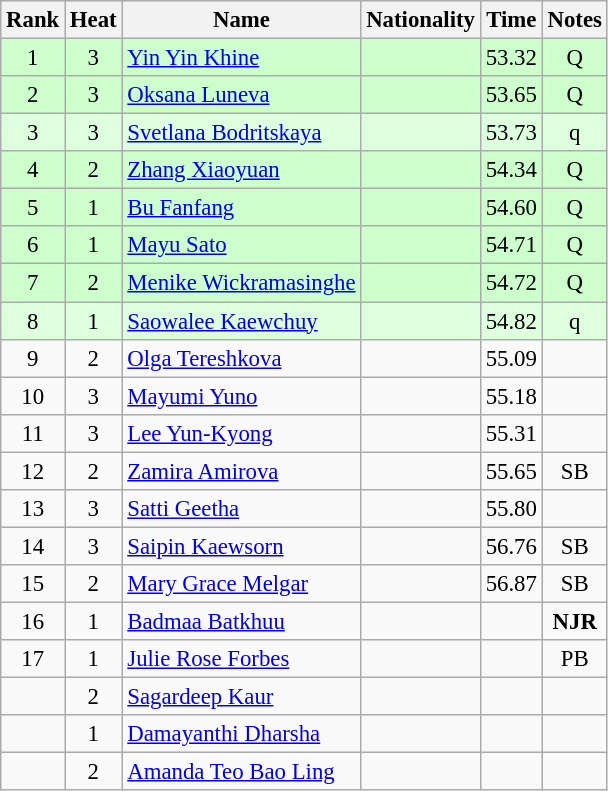<table class="wikitable sortable" style="text-align:center; font-size:95%">
<tr>
<th>Rank</th>
<th>Heat</th>
<th>Name</th>
<th>Nationality</th>
<th>Time</th>
<th>Notes</th>
</tr>
<tr bgcolor=ccffcc>
<td>1</td>
<td>3</td>
<td align=left><a href='#'>Yin Yin Khine</a></td>
<td align=left></td>
<td>53.32</td>
<td>Q</td>
</tr>
<tr bgcolor=ccffcc>
<td>2</td>
<td>3</td>
<td align=left><a href='#'>Oksana Luneva</a></td>
<td align=left></td>
<td>53.65</td>
<td>Q</td>
</tr>
<tr bgcolor=ddffdd>
<td>3</td>
<td>3</td>
<td align=left><a href='#'>Svetlana Bodritskaya</a></td>
<td align=left></td>
<td>53.73</td>
<td>q</td>
</tr>
<tr bgcolor=ccffcc>
<td>4</td>
<td>2</td>
<td align=left><a href='#'>Zhang Xiaoyuan</a></td>
<td align=left></td>
<td>54.34</td>
<td>Q</td>
</tr>
<tr bgcolor=ccffcc>
<td>5</td>
<td>1</td>
<td align=left><a href='#'>Bu Fanfang</a></td>
<td align=left></td>
<td>54.60</td>
<td>Q</td>
</tr>
<tr bgcolor=ccffcc>
<td>6</td>
<td>1</td>
<td align=left><a href='#'>Mayu Sato</a></td>
<td align=left></td>
<td>54.71</td>
<td>Q</td>
</tr>
<tr bgcolor=ccffcc>
<td>7</td>
<td>2</td>
<td align=left><a href='#'>Menike Wickramasinghe</a></td>
<td align=left></td>
<td>54.72</td>
<td>Q</td>
</tr>
<tr bgcolor=ddffdd>
<td>8</td>
<td>1</td>
<td align=left><a href='#'>Saowalee Kaewchuy</a></td>
<td align=left></td>
<td>54.82</td>
<td>q</td>
</tr>
<tr>
<td>9</td>
<td>2</td>
<td align=left><a href='#'>Olga Tereshkova</a></td>
<td align=left></td>
<td>55.09</td>
<td></td>
</tr>
<tr>
<td>10</td>
<td>3</td>
<td align=left><a href='#'>Mayumi Yuno</a></td>
<td align=left></td>
<td>55.18</td>
<td></td>
</tr>
<tr>
<td>11</td>
<td>3</td>
<td align=left><a href='#'>Lee Yun-Kyong</a></td>
<td align=left></td>
<td>55.31</td>
<td></td>
</tr>
<tr>
<td>12</td>
<td>2</td>
<td align=left><a href='#'>Zamira Amirova</a></td>
<td align=left></td>
<td>55.65</td>
<td>SB</td>
</tr>
<tr>
<td>13</td>
<td>3</td>
<td align=left><a href='#'>Satti Geetha</a></td>
<td align=left></td>
<td>55.80</td>
<td></td>
</tr>
<tr>
<td>14</td>
<td>3</td>
<td align=left><a href='#'>Saipin Kaewsorn</a></td>
<td align=left></td>
<td>56.76</td>
<td>SB</td>
</tr>
<tr>
<td>15</td>
<td>2</td>
<td align=left><a href='#'>Mary Grace Melgar</a></td>
<td align=left></td>
<td>56.87</td>
<td>SB</td>
</tr>
<tr>
<td>16</td>
<td>1</td>
<td align=left><a href='#'>Badmaa Batkhuu</a></td>
<td align=left></td>
<td></td>
<td><strong>NJR</strong></td>
</tr>
<tr>
<td>17</td>
<td>1</td>
<td align=left><a href='#'>Julie Rose Forbes</a></td>
<td align=left></td>
<td></td>
<td>PB</td>
</tr>
<tr>
<td></td>
<td>2</td>
<td align=left><a href='#'>Sagardeep Kaur</a></td>
<td align=left></td>
<td></td>
<td></td>
</tr>
<tr>
<td></td>
<td>1</td>
<td align=left><a href='#'>Damayanthi Dharsha</a></td>
<td align=left></td>
<td></td>
<td></td>
</tr>
<tr>
<td></td>
<td>2</td>
<td align=left><a href='#'>Amanda Teo Bao Ling</a></td>
<td align=left></td>
<td></td>
<td></td>
</tr>
</table>
